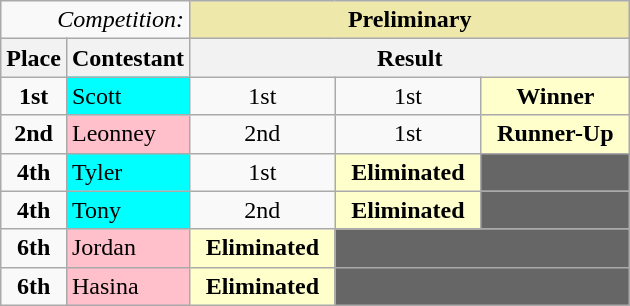<table class="wikitable">
<tr>
<td width=30% colspan="2" align="right"><em>Competition:</em></td>
<td colspan="11" bgcolor="palegoldenrod" align="Center"><strong>Preliminary</strong></td>
</tr>
<tr>
<th>Place</th>
<th>Contestant</th>
<th colspan="14" align="center">Result</th>
</tr>
<tr>
<td align="center"><strong>1st</strong></td>
<td bgcolor="cyan">Scott</td>
<td align="center">1st</td>
<td align="center">1st</td>
<td bgcolor="FFFFCC" align="center"><strong>Winner</strong></td>
</tr>
<tr>
<td align="center"><strong>2nd</strong></td>
<td bgcolor="pink">Leonney</td>
<td align="center">2nd</td>
<td align="center">1st</td>
<td bgcolor="FFFFCC" align="center"><strong>Runner-Up</strong></td>
</tr>
<tr>
<td align="center"><strong>4th</strong></td>
<td bgcolor="cyan">Tyler</td>
<td align="center">1st</td>
<td bgcolor="FFFFCC" align="center"><strong>Eliminated</strong></td>
<td colspan="1" bgcolor="666666"></td>
</tr>
<tr>
<td align="center"><strong>4th</strong></td>
<td bgcolor="cyan">Tony</td>
<td align="center">2nd</td>
<td bgcolor="FFFFCC" align="center"><strong>Eliminated</strong></td>
<td colspan="1" bgcolor="666666"></td>
</tr>
<tr>
<td align="center"><strong>6th</strong></td>
<td bgcolor="pink">Jordan</td>
<td bgcolor="FFFFCC" align="center"><strong>Eliminated</strong></td>
<td colspan="2" bgcolor="666666"></td>
</tr>
<tr>
<td align="center"><strong>6th</strong></td>
<td bgcolor="pink">Hasina</td>
<td bgcolor="FFFFCC" align="center"><strong>Eliminated</strong></td>
<td colspan="2" bgcolor="666666"></td>
</tr>
</table>
